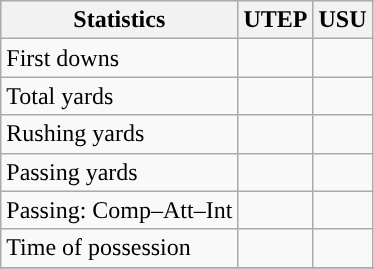<table class="wikitable" style="float: left;">
<tr>
<th>Statistics</th>
<th>UTEP</th>
<th>USU</th>
</tr>
<tr>
<td>First downs</td>
<td></td>
<td></td>
</tr>
<tr>
<td>Total yards</td>
<td></td>
<td></td>
</tr>
<tr>
<td>Rushing yards</td>
<td></td>
<td></td>
</tr>
<tr>
<td>Passing yards</td>
<td></td>
<td></td>
</tr>
<tr>
<td>Passing: Comp–Att–Int</td>
<td></td>
<td></td>
</tr>
<tr>
<td>Time of possession</td>
<td></td>
<td></td>
</tr>
<tr>
</tr>
</table>
